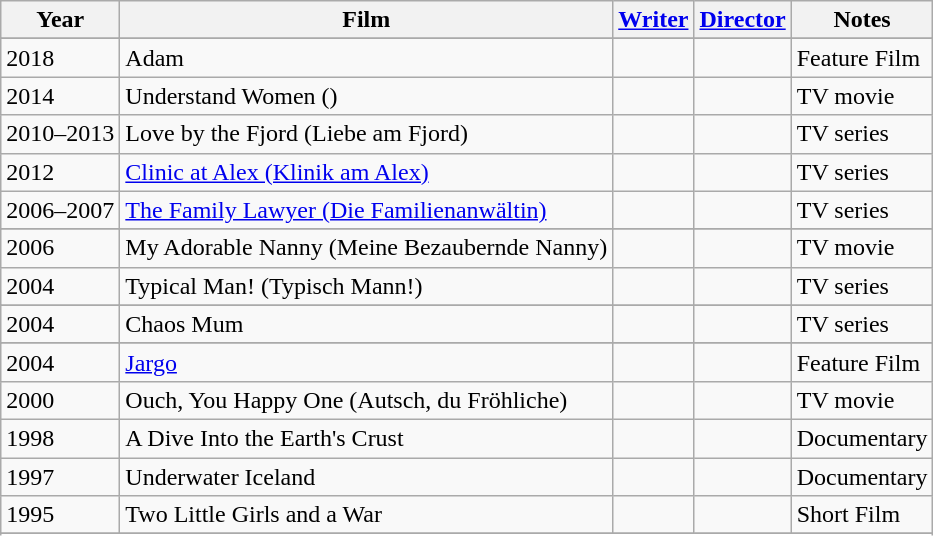<table class="wikitable sortable">
<tr>
<th>Year</th>
<th>Film</th>
<th><a href='#'>Writer</a></th>
<th><a href='#'>Director</a></th>
<th>Notes</th>
</tr>
<tr>
</tr>
<tr>
<td>2018</td>
<td>Adam</td>
<td style="text-align:center;"></td>
<td style="text-align:center;"></td>
<td>Feature Film</td>
</tr>
<tr>
<td>2014</td>
<td>Understand Women ()</td>
<td style="text-align:center;"></td>
<td style="text-align:center;"></td>
<td>TV movie</td>
</tr>
<tr>
<td>2010–2013</td>
<td>Love by the Fjord (Liebe am Fjord)</td>
<td style="text-align:center;"></td>
<td style="text-align:center;"></td>
<td>TV series</td>
</tr>
<tr>
<td>2012</td>
<td><a href='#'>Clinic at Alex (Klinik am Alex)</a></td>
<td style="text-align:center;"></td>
<td style="text-align:center;"></td>
<td>TV series</td>
</tr>
<tr>
<td>2006–2007</td>
<td><a href='#'>The Family Lawyer (Die Familienanwältin)</a></td>
<td style="text-align:center;"></td>
<td style="text-align:center;"></td>
<td>TV series</td>
</tr>
<tr>
</tr>
<tr>
<td>2006</td>
<td>My Adorable Nanny (Meine Bezaubernde Nanny)</td>
<td style="text-align:center;"></td>
<td style="text-align:center;"></td>
<td>TV movie</td>
</tr>
<tr>
<td>2004</td>
<td>Typical Man! (Typisch Mann!)</td>
<td style="text-align:center;"></td>
<td style="text-align:center;"></td>
<td>TV series</td>
</tr>
<tr>
</tr>
<tr>
<td>2004</td>
<td>Chaos Mum</td>
<td style="text-align:center;"></td>
<td style="text-align:center;"></td>
<td>TV series</td>
</tr>
<tr>
</tr>
<tr>
<td>2004</td>
<td><a href='#'>Jargo</a></td>
<td style="text-align:center;"></td>
<td style="text-align:center;"></td>
<td>Feature Film</td>
</tr>
<tr>
<td>2000</td>
<td>Ouch, You Happy One (Autsch, du Fröhliche)</td>
<td style="text-align:center;"></td>
<td style="text-align:center;"></td>
<td>TV movie</td>
</tr>
<tr>
<td>1998</td>
<td>A Dive Into the Earth's Crust</td>
<td style="text-align:center;"></td>
<td style="text-align:center;"></td>
<td>Documentary</td>
</tr>
<tr>
<td>1997</td>
<td>Underwater Iceland</td>
<td style="text-align:center;"></td>
<td style="text-align:center;"></td>
<td>Documentary</td>
</tr>
<tr>
<td>1995</td>
<td>Two Little Girls and a War</td>
<td style="text-align:center;"></td>
<td style="text-align:center;"></td>
<td>Short Film</td>
</tr>
<tr>
</tr>
<tr>
</tr>
</table>
